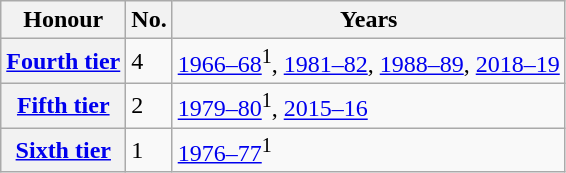<table class="wikitable plainrowheaders">
<tr>
<th scope=col>Honour</th>
<th scope=col>No.</th>
<th scope=col>Years</th>
</tr>
<tr>
<th scope=row><a href='#'>Fourth tier</a></th>
<td>4</td>
<td><a href='#'>1966–68</a><sup>1</sup>, <a href='#'>1981–82</a>, <a href='#'>1988–89</a>, <a href='#'>2018–19</a></td>
</tr>
<tr>
<th scope=row><a href='#'>Fifth tier</a></th>
<td>2</td>
<td><a href='#'>1979–80</a><sup>1</sup>, <a href='#'>2015–16</a></td>
</tr>
<tr>
<th scope=row><a href='#'>Sixth tier</a></th>
<td>1</td>
<td><a href='#'>1976–77</a><sup>1</sup></td>
</tr>
</table>
